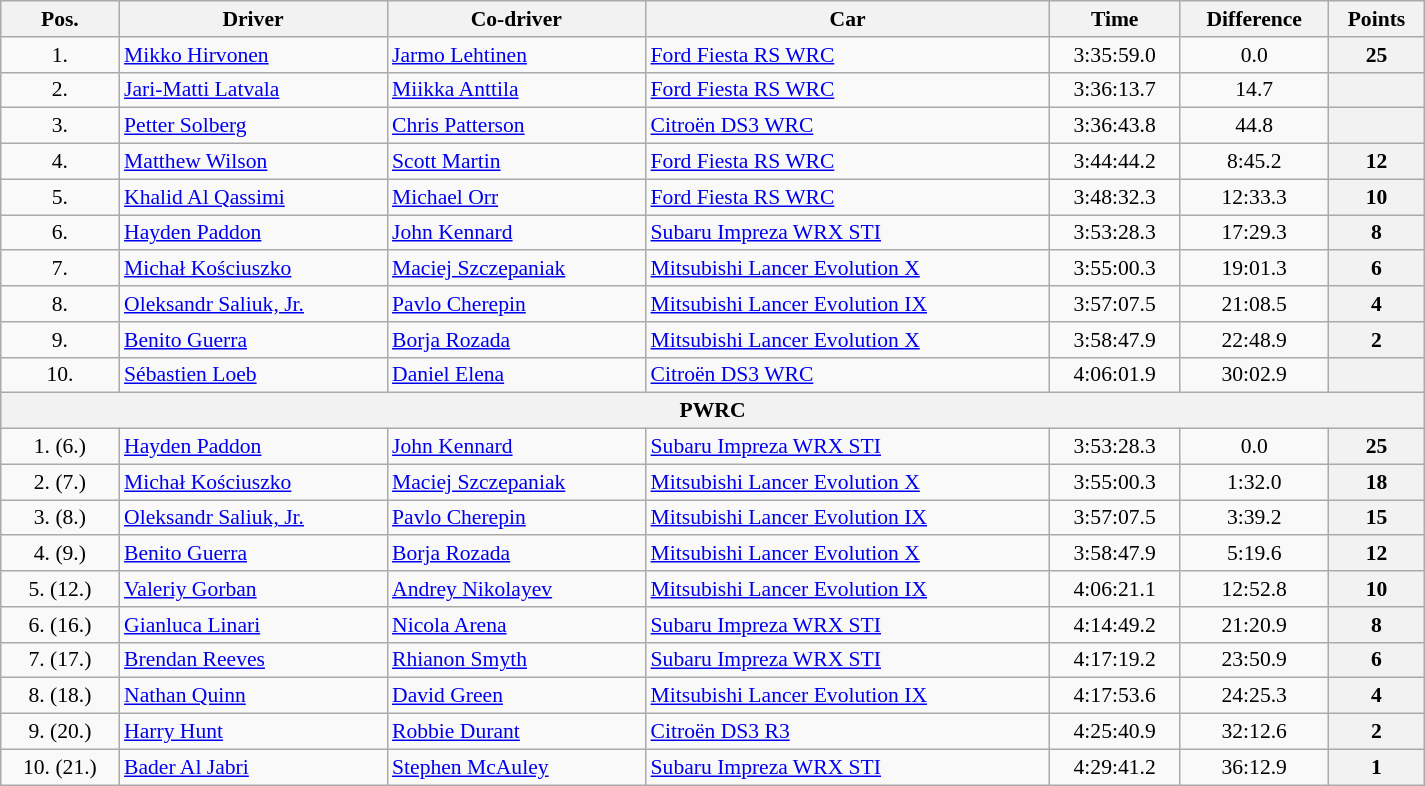<table class="wikitable" width="100%" style="text-align: center; font-size: 90%; max-width: 950px;">
<tr>
<th>Pos.</th>
<th>Driver</th>
<th>Co-driver</th>
<th>Car</th>
<th>Time</th>
<th>Difference</th>
<th>Points</th>
</tr>
<tr>
<td>1.</td>
<td align="left"> <a href='#'>Mikko Hirvonen</a></td>
<td align="left"> <a href='#'>Jarmo Lehtinen</a></td>
<td align="left"><a href='#'>Ford Fiesta RS WRC</a></td>
<td>3:35:59.0</td>
<td>0.0</td>
<th>25</th>
</tr>
<tr>
<td>2.</td>
<td align="left"> <a href='#'>Jari-Matti Latvala</a></td>
<td align="left"> <a href='#'>Miikka Anttila</a></td>
<td align="left"><a href='#'>Ford Fiesta RS WRC</a></td>
<td>3:36:13.7</td>
<td>14.7</td>
<th></th>
</tr>
<tr>
<td>3.</td>
<td align="left"> <a href='#'>Petter Solberg</a></td>
<td align="left"> <a href='#'>Chris Patterson</a></td>
<td align="left"><a href='#'>Citroën DS3 WRC</a></td>
<td>3:36:43.8</td>
<td>44.8</td>
<th></th>
</tr>
<tr>
<td>4.</td>
<td align="left"> <a href='#'>Matthew Wilson</a></td>
<td align="left"> <a href='#'>Scott Martin</a></td>
<td align="left"><a href='#'>Ford Fiesta RS WRC</a></td>
<td>3:44:44.2</td>
<td>8:45.2</td>
<th>12</th>
</tr>
<tr>
<td>5.</td>
<td align="left"> <a href='#'>Khalid Al Qassimi</a></td>
<td align="left"> <a href='#'>Michael Orr</a></td>
<td align="left"><a href='#'>Ford Fiesta RS WRC</a></td>
<td>3:48:32.3</td>
<td>12:33.3</td>
<th>10</th>
</tr>
<tr>
<td>6.</td>
<td align="left"> <a href='#'>Hayden Paddon</a></td>
<td align="left"> <a href='#'>John Kennard</a></td>
<td align="left"><a href='#'>Subaru Impreza WRX STI</a></td>
<td>3:53:28.3</td>
<td>17:29.3</td>
<th>8</th>
</tr>
<tr>
<td>7.</td>
<td align="left"> <a href='#'>Michał Kościuszko</a></td>
<td align="left"> <a href='#'>Maciej Szczepaniak</a></td>
<td align="left"><a href='#'>Mitsubishi Lancer Evolution X</a></td>
<td>3:55:00.3</td>
<td>19:01.3</td>
<th>6</th>
</tr>
<tr>
<td>8.</td>
<td align="left"> <a href='#'>Oleksandr Saliuk, Jr.</a></td>
<td align="left"> <a href='#'>Pavlo Cherepin</a></td>
<td align="left"><a href='#'>Mitsubishi Lancer Evolution IX</a></td>
<td>3:57:07.5</td>
<td>21:08.5</td>
<th>4</th>
</tr>
<tr>
<td>9.</td>
<td align="left"> <a href='#'>Benito Guerra</a></td>
<td align="left"> <a href='#'>Borja Rozada</a></td>
<td align="left"><a href='#'>Mitsubishi Lancer Evolution X</a></td>
<td>3:58:47.9</td>
<td>22:48.9</td>
<th>2</th>
</tr>
<tr>
<td>10.</td>
<td align="left"> <a href='#'>Sébastien Loeb</a></td>
<td align="left"> <a href='#'>Daniel Elena</a></td>
<td align="left"><a href='#'>Citroën DS3 WRC</a></td>
<td>4:06:01.9</td>
<td>30:02.9</td>
<th></th>
</tr>
<tr>
<th colspan=7>PWRC</th>
</tr>
<tr>
<td>1. (6.)</td>
<td align="left"> <a href='#'>Hayden Paddon</a></td>
<td align="left"> <a href='#'>John Kennard</a></td>
<td align="left"><a href='#'>Subaru Impreza WRX STI</a></td>
<td>3:53:28.3</td>
<td>0.0</td>
<th>25</th>
</tr>
<tr>
<td>2. (7.)</td>
<td align="left"> <a href='#'>Michał Kościuszko</a></td>
<td align="left"> <a href='#'>Maciej Szczepaniak</a></td>
<td align="left"><a href='#'>Mitsubishi Lancer Evolution X</a></td>
<td>3:55:00.3</td>
<td>1:32.0</td>
<th>18</th>
</tr>
<tr>
<td>3. (8.)</td>
<td align="left"> <a href='#'>Oleksandr Saliuk, Jr.</a></td>
<td align="left"> <a href='#'>Pavlo Cherepin</a></td>
<td align="left"><a href='#'>Mitsubishi Lancer Evolution IX</a></td>
<td>3:57:07.5</td>
<td>3:39.2</td>
<th>15</th>
</tr>
<tr>
<td>4. (9.)</td>
<td align="left"> <a href='#'>Benito Guerra</a></td>
<td align="left"> <a href='#'>Borja Rozada</a></td>
<td align="left"><a href='#'>Mitsubishi Lancer Evolution X</a></td>
<td>3:58:47.9</td>
<td>5:19.6</td>
<th>12</th>
</tr>
<tr>
<td>5. (12.)</td>
<td align="left"> <a href='#'>Valeriy Gorban</a></td>
<td align="left"> <a href='#'>Andrey Nikolayev</a></td>
<td align="left"><a href='#'>Mitsubishi Lancer Evolution IX</a></td>
<td>4:06:21.1</td>
<td>12:52.8</td>
<th>10</th>
</tr>
<tr>
<td>6. (16.)</td>
<td align="left"> <a href='#'>Gianluca Linari</a></td>
<td align="left"> <a href='#'>Nicola Arena</a></td>
<td align="left"><a href='#'>Subaru Impreza WRX STI</a></td>
<td>4:14:49.2</td>
<td>21:20.9</td>
<th>8</th>
</tr>
<tr>
<td>7. (17.)</td>
<td align="left"> <a href='#'>Brendan Reeves</a></td>
<td align="left"> <a href='#'>Rhianon Smyth</a></td>
<td align="left"><a href='#'>Subaru Impreza WRX STI</a></td>
<td>4:17:19.2</td>
<td>23:50.9</td>
<th>6</th>
</tr>
<tr>
<td>8. (18.)</td>
<td align="left"> <a href='#'>Nathan Quinn</a></td>
<td align="left"> <a href='#'>David Green</a></td>
<td align="left"><a href='#'>Mitsubishi Lancer Evolution IX</a></td>
<td>4:17:53.6</td>
<td>24:25.3</td>
<th>4</th>
</tr>
<tr>
<td>9. (20.)</td>
<td align="left"> <a href='#'>Harry Hunt</a></td>
<td align="left"> <a href='#'>Robbie Durant</a></td>
<td align="left"><a href='#'>Citroën DS3 R3</a></td>
<td>4:25:40.9</td>
<td>32:12.6</td>
<th>2</th>
</tr>
<tr>
<td>10. (21.)</td>
<td align="left"> <a href='#'>Bader Al Jabri</a></td>
<td align="left"> <a href='#'>Stephen McAuley</a></td>
<td align="left"><a href='#'>Subaru Impreza WRX STI</a></td>
<td>4:29:41.2</td>
<td>36:12.9</td>
<th>1</th>
</tr>
</table>
